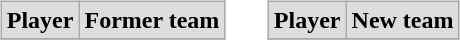<table cellspacing="10">
<tr>
<td valign="top"><br><table class="wikitable">
<tr align="center"  bgcolor="#dddddd">
<td><strong>Player</strong></td>
<td><strong>Former team</strong></td>
</tr>
<tr>
</tr>
</table>
</td>
<td valign="top"><br><table class="wikitable">
<tr align="center"  bgcolor="#dddddd">
<td><strong>Player</strong></td>
<td><strong>New team</strong></td>
</tr>
<tr>
</tr>
</table>
</td>
</tr>
</table>
